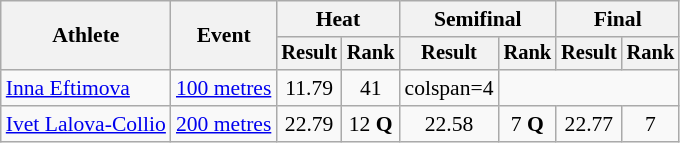<table class=wikitable style=font-size:90%>
<tr>
<th rowspan=2>Athlete</th>
<th rowspan=2>Event</th>
<th colspan=2>Heat</th>
<th colspan=2>Semifinal</th>
<th colspan=2>Final</th>
</tr>
<tr style=font-size:95%>
<th>Result</th>
<th>Rank</th>
<th>Result</th>
<th>Rank</th>
<th>Result</th>
<th>Rank</th>
</tr>
<tr align=center>
<td align=left><a href='#'>Inna Eftimova</a></td>
<td align=left><a href='#'>100 metres</a></td>
<td>11.79</td>
<td>41</td>
<td>colspan=4 </td>
</tr>
<tr align=center>
<td align=left><a href='#'>Ivet Lalova-Collio</a></td>
<td align=left><a href='#'>200 metres</a></td>
<td>22.79</td>
<td>12 <strong>Q</strong></td>
<td>22.58</td>
<td>7 <strong>Q</strong></td>
<td>22.77</td>
<td>7</td>
</tr>
</table>
